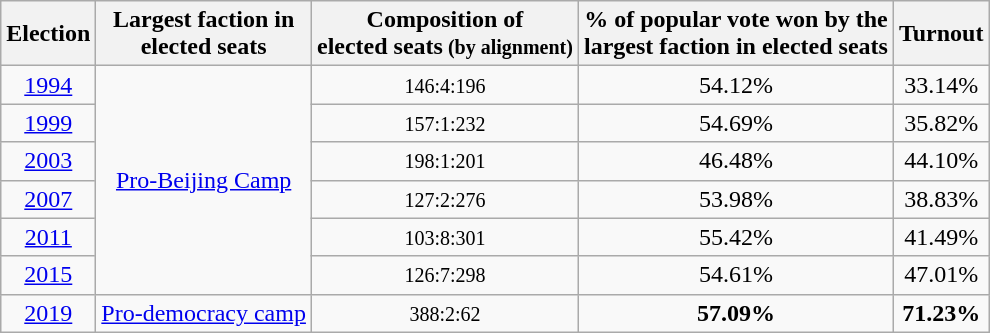<table class="wikitable" style="font-size:100%; text-align:center">
<tr align=center>
<th>Election</th>
<th>Largest faction in<br>elected seats</th>
<th>Composition of <br> elected seats<small> (by alignment)</small></th>
<th>% of popular vote won by the<br> largest faction in elected seats</th>
<th>Turnout</th>
</tr>
<tr>
<td align=center><a href='#'>1994</a></td>
<td rowspan="6"><a href='#'>Pro-Beijing Camp</a></td>
<td><small><span>146</span>:<span>4</span>:<span>196</span></small><br></td>
<td>54.12%</td>
<td>33.14%</td>
</tr>
<tr>
<td align=center><a href='#'>1999</a></td>
<td><small><span>157</span>:<span>1</span>:<span>232</span></small><br></td>
<td>54.69%</td>
<td>35.82%</td>
</tr>
<tr>
<td align=center><a href='#'>2003</a></td>
<td><small><span>198</span>:<span>1</span>:<span>201</span></small><br></td>
<td>46.48%</td>
<td>44.10%</td>
</tr>
<tr>
<td align=center><a href='#'>2007</a></td>
<td><small><span>127</span>:<span>2</span>:<span>276</span></small><br></td>
<td>53.98%</td>
<td>38.83%</td>
</tr>
<tr>
<td align=center><a href='#'>2011</a></td>
<td><small><span>103</span>:<span>8</span>:<span>301</span></small><br></td>
<td>55.42%</td>
<td>41.49%</td>
</tr>
<tr>
<td align=center><a href='#'>2015</a></td>
<td><small><span>126</span>:<span>7</span>:<span>298</span></small><br></td>
<td>54.61%</td>
<td>47.01%</td>
</tr>
<tr>
<td align=center><a href='#'>2019</a></td>
<td><a href='#'>Pro-democracy camp</a></td>
<td><small><span>388</span>:<span>2</span>:<span>62</span></small><br></td>
<td><strong>57.09%</strong></td>
<td><strong>71.23%</strong></td>
</tr>
</table>
